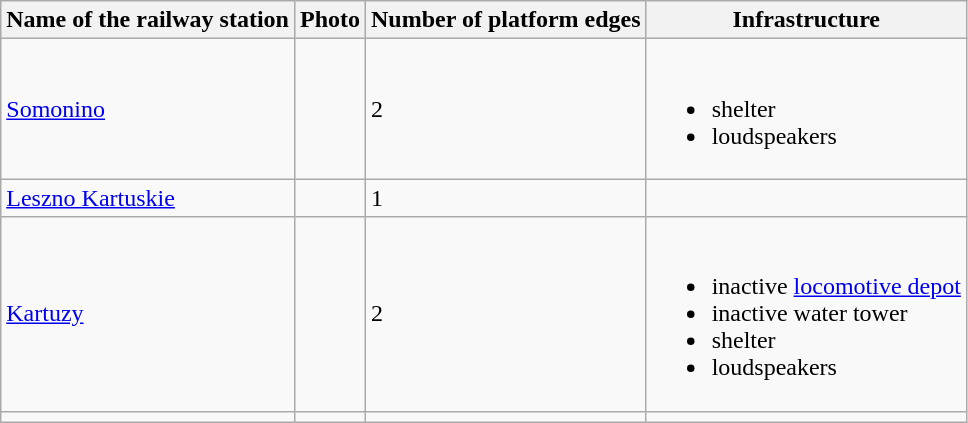<table class="wikitable">
<tr>
<th>Name of the railway station</th>
<th>Photo</th>
<th>Number of platform edges</th>
<th>Infrastructure</th>
</tr>
<tr>
<td><a href='#'>Somonino</a></td>
<td></td>
<td>2</td>
<td><br><ul><li>shelter</li><li>loudspeakers</li></ul></td>
</tr>
<tr>
<td><a href='#'>Leszno Kartuskie</a></td>
<td></td>
<td>1</td>
<td></td>
</tr>
<tr>
<td><a href='#'>Kartuzy</a></td>
<td></td>
<td>2</td>
<td><br><ul><li>inactive <a href='#'>locomotive depot</a></li><li>inactive water tower</li><li>shelter</li><li>loudspeakers</li></ul></td>
</tr>
<tr>
<td></td>
<td></td>
<td></td>
<td></td>
</tr>
</table>
